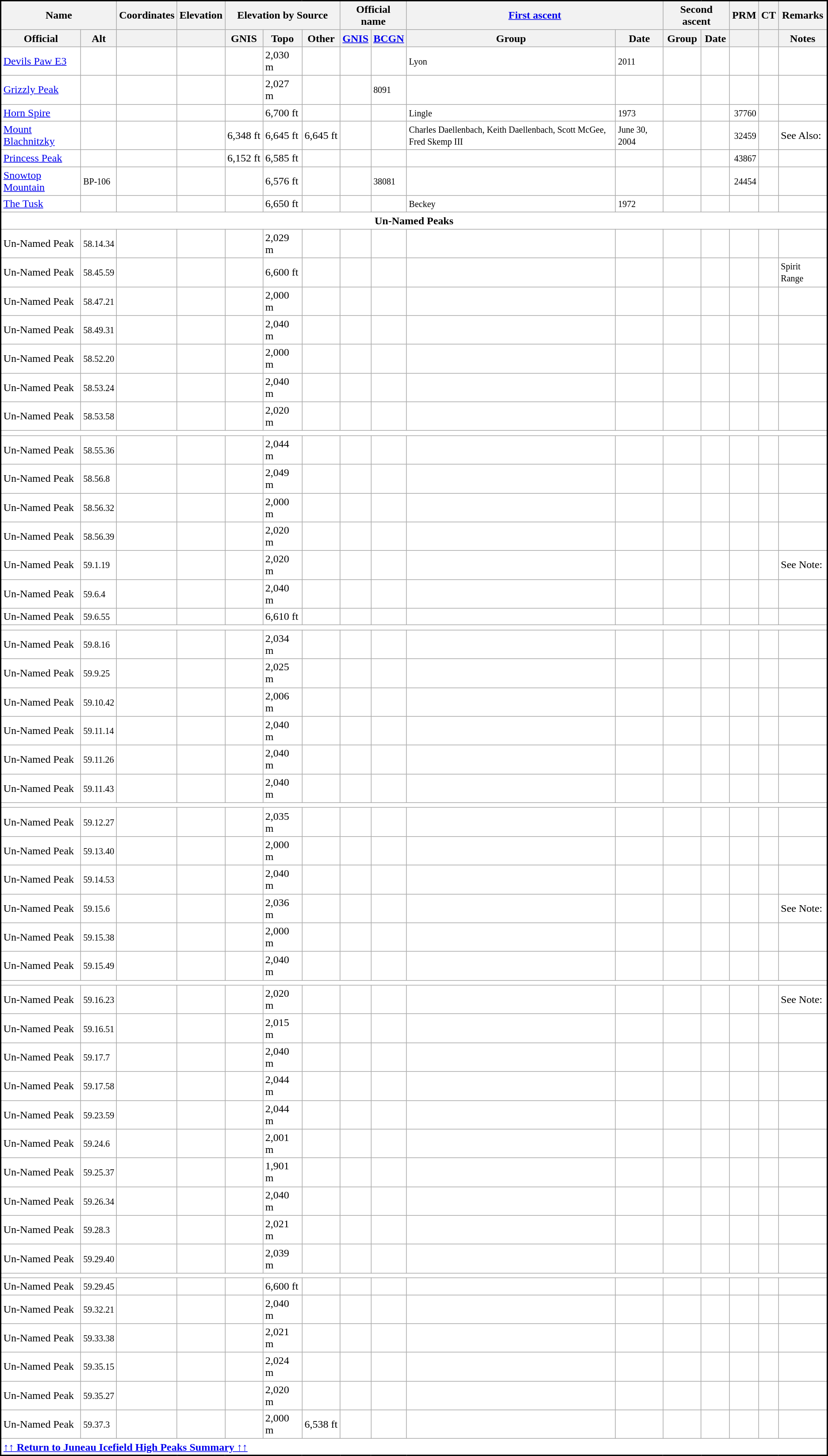<table class="wikitable" style="border:2px solid black; background: white; color: black">
<tr>
<th colspan="2">Name</th>
<th>Coordinates</th>
<th>Elevation</th>
<th colspan="3">Elevation by Source</th>
<th colspan="2">Official name</th>
<th colspan="2"><a href='#'>First ascent</a></th>
<th colspan="2">Second ascent</th>
<th>PRM</th>
<th>CT </th>
<th>Remarks</th>
</tr>
<tr>
<th>Official</th>
<th>Alt</th>
<th></th>
<th></th>
<th>GNIS</th>
<th>Topo</th>
<th>Other</th>
<th><a href='#'>GNIS</a></th>
<th><a href='#'>BCGN</a></th>
<th>Group</th>
<th>Date</th>
<th>Group</th>
<th>Date</th>
<th></th>
<th></th>
<th>Notes</th>
</tr>
<tr>
<td><a href='#'>Devils Paw E3</a></td>
<td></td>
<td><small></small></td>
<td style="text-align:right;"></td>
<td></td>
<td>2,030 m</td>
<td></td>
<td></td>
<td></td>
<td><small>Lyon</small></td>
<td><small>2011</small></td>
<td></td>
<td></td>
<td></td>
<td></td>
<td></td>
</tr>
<tr>
<td><a href='#'>Grizzly Peak</a></td>
<td></td>
<td><small></small></td>
<td style="text-align:right;"></td>
<td></td>
<td>2,027 m</td>
<td></td>
<td></td>
<td><small>8091</small></td>
<td></td>
<td></td>
<td></td>
<td></td>
<td></td>
<td></td>
<td></td>
</tr>
<tr>
<td><a href='#'>Horn Spire</a></td>
<td></td>
<td><small></small></td>
<td style="text-align:right;"></td>
<td></td>
<td>6,700 ft</td>
<td></td>
<td><small></small></td>
<td></td>
<td><small>Lingle</small></td>
<td><small>1973</small></td>
<td></td>
<td></td>
<td style="text-align:right;"><small>37760</small></td>
<td></td>
<td></td>
</tr>
<tr>
<td><a href='#'>Mount Blachnitzky</a></td>
<td></td>
<td><small></small></td>
<td style="text-align:right;"></td>
<td>6,348 ft</td>
<td>6,645 ft</td>
<td>6,645 ft</td>
<td><small></small></td>
<td></td>
<td><small>Charles Daellenbach, Keith Daellenbach, Scott McGee, Fred Skemp III</small></td>
<td><small>June 30, 2004 </small></td>
<td></td>
<td></td>
<td style="text-align:right;"><small>32459</small></td>
<td></td>
<td>See Also:</td>
</tr>
<tr>
<td><a href='#'>Princess Peak</a></td>
<td></td>
<td><small></small></td>
<td style="text-align:right;"></td>
<td>6,152 ft</td>
<td>6,585 ft</td>
<td></td>
<td><small></small></td>
<td></td>
<td></td>
<td></td>
<td></td>
<td></td>
<td style="text-align:right;"><small>43867</small></td>
<td></td>
<td></td>
</tr>
<tr>
<td><a href='#'>Snowtop Mountain</a></td>
<td><small>BP-106</small></td>
<td><small></small></td>
<td style="text-align:right;"></td>
<td></td>
<td>6,576 ft</td>
<td></td>
<td><small></small></td>
<td><small>38081</small></td>
<td></td>
<td></td>
<td></td>
<td></td>
<td style="text-align:right;"><small>24454</small></td>
<td></td>
<td></td>
</tr>
<tr>
<td><a href='#'>The Tusk</a></td>
<td></td>
<td><small></small></td>
<td style="text-align:right;"></td>
<td></td>
<td>6,650 ft</td>
<td></td>
<td><small></small></td>
<td></td>
<td><small>Beckey</small></td>
<td><small>1972 </small></td>
<td></td>
<td></td>
<td></td>
<td></td>
<td></td>
</tr>
<tr>
<td colspan="16" style="text-align:center;"><strong>Un-Named Peaks</strong></td>
</tr>
<tr>
<td>Un-Named Peak</td>
<td><small>58.14.34 </small></td>
<td><small></small></td>
<td style="text-align:right;"></td>
<td></td>
<td>2,029 m</td>
<td></td>
<td></td>
<td></td>
<td></td>
<td></td>
<td></td>
<td></td>
<td></td>
<td></td>
<td></td>
</tr>
<tr>
<td>Un-Named Peak</td>
<td><small>58.45.59 </small></td>
<td><small></small></td>
<td style="text-align:right;"></td>
<td></td>
<td>6,600 ft</td>
<td></td>
<td></td>
<td></td>
<td></td>
<td></td>
<td></td>
<td></td>
<td></td>
<td></td>
<td><small>Spirit Range</small></td>
</tr>
<tr>
<td>Un-Named Peak</td>
<td><small>58.47.21 </small></td>
<td><small></small></td>
<td style="text-align:right;"></td>
<td></td>
<td>2,000 m</td>
<td></td>
<td></td>
<td></td>
<td></td>
<td></td>
<td></td>
<td></td>
<td></td>
<td></td>
<td></td>
</tr>
<tr>
<td>Un-Named Peak</td>
<td><small>58.49.31 </small></td>
<td><small></small></td>
<td style="text-align:right;"></td>
<td></td>
<td>2,040 m</td>
<td></td>
<td></td>
<td></td>
<td></td>
<td></td>
<td></td>
<td></td>
<td></td>
<td></td>
<td></td>
</tr>
<tr>
<td>Un-Named Peak</td>
<td><small>58.52.20 </small></td>
<td><small></small></td>
<td style="text-align:right;"></td>
<td></td>
<td>2,000 m</td>
<td></td>
<td></td>
<td></td>
<td></td>
<td></td>
<td></td>
<td></td>
<td></td>
<td></td>
<td></td>
</tr>
<tr>
<td>Un-Named Peak</td>
<td><small>58.53.24 </small></td>
<td><small></small></td>
<td style="text-align:right;"></td>
<td></td>
<td>2,040 m</td>
<td></td>
<td></td>
<td></td>
<td></td>
<td></td>
<td></td>
<td></td>
<td></td>
<td></td>
<td></td>
</tr>
<tr>
<td>Un-Named Peak</td>
<td><small>58.53.58 </small></td>
<td><small></small></td>
<td style="text-align:right;"></td>
<td></td>
<td>2,020 m</td>
<td></td>
<td></td>
<td></td>
<td></td>
<td></td>
<td></td>
<td></td>
<td></td>
<td></td>
<td></td>
</tr>
<tr>
<td colspan="16" style="text-align:center;"><strong></strong></td>
</tr>
<tr>
<td>Un-Named Peak</td>
<td><small>58.55.36 </small></td>
<td><small></small></td>
<td style="text-align:right;"></td>
<td></td>
<td>2,044 m</td>
<td></td>
<td></td>
<td></td>
<td></td>
<td></td>
<td></td>
<td></td>
<td></td>
<td></td>
<td></td>
</tr>
<tr>
<td>Un-Named Peak</td>
<td><small>58.56.8 </small></td>
<td><small></small></td>
<td style="text-align:right;"></td>
<td></td>
<td>2,049 m</td>
<td></td>
<td></td>
<td></td>
<td></td>
<td></td>
<td></td>
<td></td>
<td></td>
<td></td>
<td></td>
</tr>
<tr>
<td>Un-Named Peak</td>
<td><small>58.56.32 </small></td>
<td><small></small></td>
<td style="text-align:right;"></td>
<td></td>
<td>2,000 m</td>
<td></td>
<td></td>
<td></td>
<td></td>
<td></td>
<td></td>
<td></td>
<td></td>
<td></td>
<td></td>
</tr>
<tr>
<td>Un-Named Peak</td>
<td><small>58.56.39 </small></td>
<td><small></small></td>
<td style="text-align:right;"></td>
<td></td>
<td>2,020 m</td>
<td></td>
<td></td>
<td></td>
<td></td>
<td></td>
<td></td>
<td></td>
<td></td>
<td></td>
<td></td>
</tr>
<tr>
<td>Un-Named Peak</td>
<td><small>59.1.19 </small></td>
<td><small></small></td>
<td style="text-align:right;"></td>
<td></td>
<td>2,020 m</td>
<td></td>
<td></td>
<td></td>
<td></td>
<td></td>
<td></td>
<td></td>
<td></td>
<td></td>
<td>See Note:</td>
</tr>
<tr>
<td>Un-Named Peak</td>
<td><small>59.6.4 </small></td>
<td><small></small></td>
<td style="text-align:right;"></td>
<td></td>
<td>2,040 m</td>
<td></td>
<td></td>
<td></td>
<td></td>
<td></td>
<td></td>
<td></td>
<td></td>
<td></td>
<td></td>
</tr>
<tr>
<td>Un-Named Peak</td>
<td><small>59.6.55 </small></td>
<td><small></small></td>
<td style="text-align:right;"></td>
<td></td>
<td>6,610 ft</td>
<td></td>
<td></td>
<td></td>
<td></td>
<td></td>
<td></td>
<td></td>
<td></td>
<td></td>
<td></td>
</tr>
<tr>
<td colspan="16" style="text-align:center;"><strong></strong></td>
</tr>
<tr>
<td>Un-Named Peak</td>
<td><small>59.8.16 </small></td>
<td><small></small></td>
<td style="text-align:right;"></td>
<td></td>
<td>2,034 m</td>
<td></td>
<td></td>
<td></td>
<td></td>
<td></td>
<td></td>
<td></td>
<td></td>
<td></td>
<td></td>
</tr>
<tr>
<td>Un-Named Peak</td>
<td><small>59.9.25 </small></td>
<td><small></small></td>
<td style="text-align:right;"></td>
<td></td>
<td>2,025 m</td>
<td></td>
<td></td>
<td></td>
<td></td>
<td></td>
<td></td>
<td></td>
<td></td>
<td></td>
<td></td>
</tr>
<tr>
<td>Un-Named Peak</td>
<td><small>59.10.42 </small></td>
<td><small></small></td>
<td style="text-align:right;"></td>
<td></td>
<td>2,006 m</td>
<td></td>
<td></td>
<td></td>
<td></td>
<td></td>
<td></td>
<td></td>
<td></td>
<td></td>
<td></td>
</tr>
<tr>
<td>Un-Named Peak</td>
<td><small>59.11.14 </small></td>
<td><small></small></td>
<td style="text-align:right;"></td>
<td></td>
<td>2,040 m</td>
<td></td>
<td></td>
<td></td>
<td></td>
<td></td>
<td></td>
<td></td>
<td></td>
<td></td>
<td></td>
</tr>
<tr>
<td>Un-Named Peak</td>
<td><small>59.11.26 </small></td>
<td><small></small></td>
<td style="text-align:right;"></td>
<td></td>
<td>2,040 m</td>
<td></td>
<td></td>
<td></td>
<td></td>
<td></td>
<td></td>
<td></td>
<td></td>
<td></td>
<td></td>
</tr>
<tr>
<td>Un-Named Peak</td>
<td><small>59.11.43 </small></td>
<td><small></small></td>
<td style="text-align:right;"></td>
<td></td>
<td>2,040 m</td>
<td></td>
<td></td>
<td></td>
<td></td>
<td></td>
<td></td>
<td></td>
<td></td>
<td></td>
<td></td>
</tr>
<tr>
<td colspan="16" style="text-align:center;"><strong></strong></td>
</tr>
<tr>
<td>Un-Named Peak</td>
<td><small>59.12.27 </small></td>
<td><small></small></td>
<td style="text-align:right;"></td>
<td></td>
<td>2,035 m</td>
<td></td>
<td></td>
<td></td>
<td></td>
<td></td>
<td></td>
<td></td>
<td></td>
<td></td>
<td></td>
</tr>
<tr>
<td>Un-Named Peak</td>
<td><small>59.13.40 </small></td>
<td><small></small></td>
<td style="text-align:right;"></td>
<td></td>
<td>2,000 m</td>
<td></td>
<td></td>
<td></td>
<td></td>
<td></td>
<td></td>
<td></td>
<td></td>
<td></td>
<td></td>
</tr>
<tr>
<td>Un-Named Peak</td>
<td><small>59.14.53 </small></td>
<td><small></small></td>
<td style="text-align:right;"></td>
<td></td>
<td>2,040 m</td>
<td></td>
<td></td>
<td></td>
<td></td>
<td></td>
<td></td>
<td></td>
<td></td>
<td></td>
<td></td>
</tr>
<tr>
<td>Un-Named Peak</td>
<td><small>59.15.6 </small></td>
<td><small></small></td>
<td style="text-align:right;"></td>
<td></td>
<td>2,036 m</td>
<td></td>
<td></td>
<td></td>
<td></td>
<td></td>
<td></td>
<td></td>
<td></td>
<td></td>
<td>See Note:</td>
</tr>
<tr>
<td>Un-Named Peak</td>
<td><small>59.15.38 </small></td>
<td><small></small></td>
<td style="text-align:right;"></td>
<td></td>
<td>2,000 m</td>
<td></td>
<td></td>
<td></td>
<td></td>
<td></td>
<td></td>
<td></td>
<td></td>
<td></td>
<td></td>
</tr>
<tr>
<td>Un-Named Peak</td>
<td><small>59.15.49 </small></td>
<td><small></small></td>
<td style="text-align:right;"></td>
<td></td>
<td>2,040 m</td>
<td></td>
<td></td>
<td></td>
<td></td>
<td></td>
<td></td>
<td></td>
<td></td>
<td></td>
<td></td>
</tr>
<tr>
<td colspan="16" style="text-align:center;"><strong></strong></td>
</tr>
<tr>
<td>Un-Named Peak</td>
<td><small>59.16.23 </small></td>
<td><small></small></td>
<td style="text-align:right;"></td>
<td></td>
<td>2,020 m</td>
<td></td>
<td></td>
<td></td>
<td></td>
<td></td>
<td></td>
<td></td>
<td></td>
<td></td>
<td>See Note:</td>
</tr>
<tr>
<td>Un-Named Peak</td>
<td><small>59.16.51 </small></td>
<td><small></small></td>
<td style="text-align:right;"></td>
<td></td>
<td>2,015 m</td>
<td></td>
<td></td>
<td></td>
<td></td>
<td></td>
<td></td>
<td></td>
<td></td>
<td></td>
<td></td>
</tr>
<tr>
<td>Un-Named Peak</td>
<td><small>59.17.7 </small></td>
<td><small></small></td>
<td style="text-align:right;"></td>
<td></td>
<td>2,040 m</td>
<td></td>
<td></td>
<td></td>
<td></td>
<td></td>
<td></td>
<td></td>
<td></td>
<td></td>
<td></td>
</tr>
<tr>
<td>Un-Named Peak</td>
<td><small>59.17.58</small></td>
<td><small></small></td>
<td style="text-align:right;"></td>
<td></td>
<td>2,044 m</td>
<td></td>
<td></td>
<td></td>
<td></td>
<td></td>
<td></td>
<td></td>
<td></td>
<td></td>
<td></td>
</tr>
<tr>
<td>Un-Named Peak</td>
<td><small>59.23.59 </small></td>
<td><small></small></td>
<td style="text-align:right;"></td>
<td></td>
<td>2,044 m</td>
<td></td>
<td></td>
<td></td>
<td></td>
<td></td>
<td></td>
<td></td>
<td></td>
<td></td>
<td></td>
</tr>
<tr>
<td>Un-Named Peak</td>
<td><small>59.24.6 </small></td>
<td><small></small></td>
<td style="text-align:right;"></td>
<td></td>
<td>2,001 m</td>
<td></td>
<td></td>
<td></td>
<td></td>
<td></td>
<td></td>
<td></td>
<td></td>
<td></td>
<td></td>
</tr>
<tr>
<td>Un-Named Peak</td>
<td><small>59.25.37 </small></td>
<td><small></small></td>
<td style="text-align:right;"></td>
<td></td>
<td>1,901 m</td>
<td></td>
<td></td>
<td></td>
<td></td>
<td></td>
<td></td>
<td></td>
<td></td>
<td></td>
<td></td>
</tr>
<tr>
<td>Un-Named Peak</td>
<td><small>59.26.34 </small></td>
<td><small></small></td>
<td style="text-align:right;"></td>
<td></td>
<td>2,040 m</td>
<td></td>
<td></td>
<td></td>
<td></td>
<td></td>
<td></td>
<td></td>
<td></td>
<td></td>
<td></td>
</tr>
<tr>
<td>Un-Named Peak</td>
<td><small>59.28.3 </small></td>
<td><small></small></td>
<td style="text-align:right;"></td>
<td></td>
<td>2,021 m</td>
<td></td>
<td></td>
<td></td>
<td></td>
<td></td>
<td></td>
<td></td>
<td></td>
<td></td>
<td></td>
</tr>
<tr>
<td>Un-Named Peak</td>
<td><small>59.29.40 </small></td>
<td><small></small></td>
<td style="text-align:right;"></td>
<td></td>
<td>2,039 m</td>
<td></td>
<td></td>
<td></td>
<td></td>
<td></td>
<td></td>
<td></td>
<td></td>
<td></td>
<td></td>
</tr>
<tr>
<td colspan="16" style="text-align:center;"><strong></strong></td>
</tr>
<tr>
<td>Un-Named Peak</td>
<td><small>59.29.45 </small></td>
<td><small></small></td>
<td style="text-align:right;"></td>
<td></td>
<td>6,600 ft</td>
<td></td>
<td></td>
<td></td>
<td></td>
<td></td>
<td></td>
<td></td>
<td></td>
<td></td>
<td></td>
</tr>
<tr>
<td>Un-Named Peak</td>
<td><small>59.32.21 </small></td>
<td><small></small></td>
<td style="text-align:right;"></td>
<td></td>
<td>2,040 m</td>
<td></td>
<td></td>
<td></td>
<td></td>
<td></td>
<td></td>
<td></td>
<td></td>
<td></td>
<td></td>
</tr>
<tr>
<td>Un-Named Peak</td>
<td><small>59.33.38 </small></td>
<td><small></small></td>
<td style="text-align:right;"></td>
<td></td>
<td>2,021 m</td>
<td></td>
<td></td>
<td></td>
<td></td>
<td></td>
<td></td>
<td></td>
<td></td>
<td></td>
<td></td>
</tr>
<tr>
<td>Un-Named Peak</td>
<td><small>59.35.15 </small></td>
<td><small></small></td>
<td style="text-align:right;"></td>
<td></td>
<td>2,024 m</td>
<td></td>
<td></td>
<td></td>
<td></td>
<td></td>
<td></td>
<td></td>
<td></td>
<td></td>
<td></td>
</tr>
<tr>
<td>Un-Named Peak</td>
<td><small>59.35.27 </small></td>
<td><small></small></td>
<td style="text-align:right;"></td>
<td></td>
<td>2,020 m</td>
<td></td>
<td></td>
<td></td>
<td></td>
<td></td>
<td></td>
<td></td>
<td></td>
<td></td>
<td></td>
</tr>
<tr>
<td>Un-Named Peak</td>
<td><small>59.37.3 </small></td>
<td><small></small></td>
<td style="text-align:right;"></td>
<td></td>
<td>2,000 m</td>
<td>6,538 ft</td>
<td></td>
<td></td>
<td></td>
<td></td>
<td></td>
<td></td>
<td></td>
<td></td>
<td></td>
</tr>
<tr>
<td colspan="16"><a href='#'><strong>↑↑ Return to Juneau Icefield High Peaks Summary ↑↑</strong></a></td>
</tr>
<tr>
</tr>
</table>
